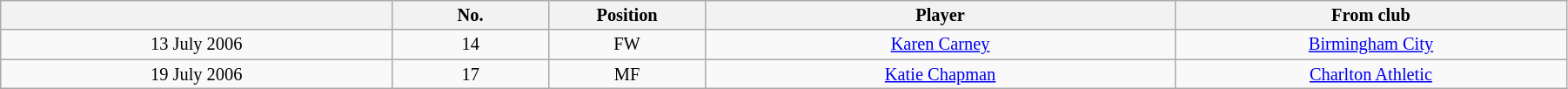<table class="wikitable sortable" style="width:95%; text-align:center; font-size:85%; text-align:center;">
<tr>
<th width="25%"></th>
<th width="10%">No.</th>
<th width="10%">Position</th>
<th>Player</th>
<th width="25%">From club</th>
</tr>
<tr>
<td>13 July 2006</td>
<td>14</td>
<td>FW</td>
<td> <a href='#'>Karen Carney</a></td>
<td> <a href='#'>Birmingham City</a></td>
</tr>
<tr>
<td>19 July 2006</td>
<td>17</td>
<td>MF</td>
<td><em></em> <a href='#'>Katie Chapman</a></td>
<td> <a href='#'>Charlton Athletic</a></td>
</tr>
</table>
